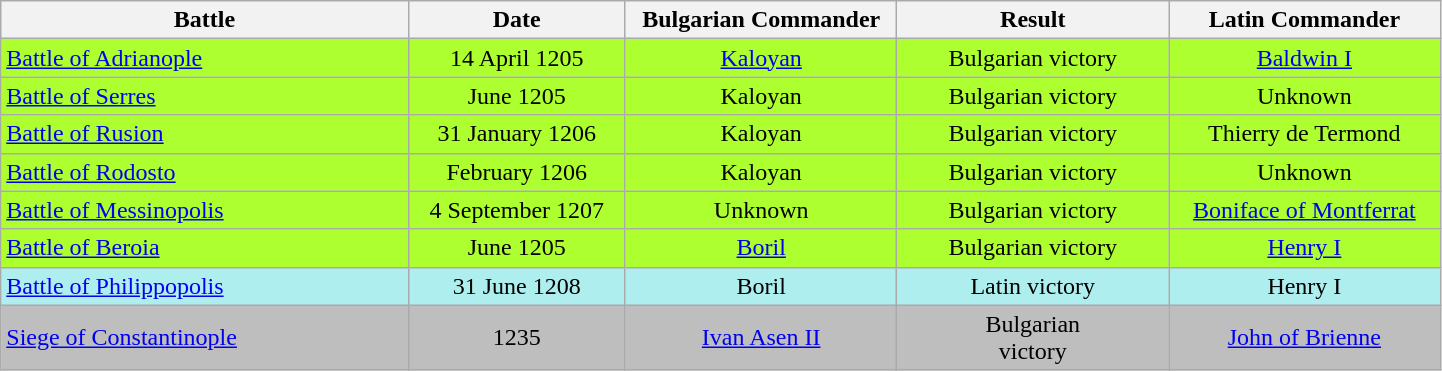<table style="width:76%;" class="wikitable">
<tr>
<th style="width:15%;">Battle</th>
<th style="width:8%;">Date</th>
<th style="width:10%;"> Bulgarian Commander</th>
<th style="width:10%;">Result</th>
<th style="width:10%;"> Latin Commander</th>
</tr>
<tr style="background:#adff2f;">
<td align="left"><a href='#'>Battle of Adrianople</a></td>
<td style="text-align:center;">14 April 1205</td>
<td style="text-align:center;"><a href='#'>Kaloyan</a></td>
<td style="text-align:center;">Bulgarian victory</td>
<td style="text-align:center;"><a href='#'>Baldwin I</a></td>
</tr>
<tr style="background:#adff2f;">
<td align="left"><a href='#'>Battle of Serres</a></td>
<td style="text-align:center;">June 1205</td>
<td style="text-align:center;">Kaloyan</td>
<td style="text-align:center;">Bulgarian victory</td>
<td style="text-align:center;">Unknown</td>
</tr>
<tr style="background:#adff2f;">
<td align="left"><a href='#'>Battle of Rusion</a></td>
<td style="text-align:center;">31 January 1206</td>
<td style="text-align:center;">Kaloyan</td>
<td style="text-align:center;">Bulgarian victory</td>
<td style="text-align:center;">Thierry de Termond</td>
</tr>
<tr style="background:#adff2f;">
<td align="left"><a href='#'>Battle of Rodosto</a></td>
<td style="text-align:center;">February 1206</td>
<td style="text-align:center;">Kaloyan</td>
<td style="text-align:center;">Bulgarian victory</td>
<td style="text-align:center;">Unknown</td>
</tr>
<tr style="background:#adff2f;">
<td align="left"><a href='#'>Battle of Messinopolis</a></td>
<td style="text-align:center;">4 September 1207</td>
<td style="text-align:center;">Unknown</td>
<td style="text-align:center;">Bulgarian victory</td>
<td style="text-align:center;"><a href='#'>Boniface of Montferrat</a></td>
</tr>
<tr style="background:#adff2f;">
<td align="left"><a href='#'>Battle of Beroia</a></td>
<td style="text-align:center;">June 1205</td>
<td style="text-align:center;"><a href='#'>Boril</a></td>
<td style="text-align:center;">Bulgarian victory</td>
<td style="text-align:center;"><a href='#'>Henry I</a></td>
</tr>
<tr style="background:#afeeee;">
<td align="left"><a href='#'>Battle of Philippopolis</a></td>
<td style="text-align:center;">31 June 1208</td>
<td style="text-align:center;">Boril</td>
<td style="text-align:center;">Latin victory</td>
<td style="text-align:center;">Henry I</td>
</tr>
<tr style="background:#bebebe;">
<td align="left"><a href='#'>Siege of Constantinople</a></td>
<td style="text-align:center;">1235</td>
<td style="text-align:center;"><a href='#'>Ivan Asen II</a></td>
<td style="text-align:center;">Bulgarian<br>victory</td>
<td style="text-align:center;"><a href='#'>John of Brienne</a></td>
</tr>
</table>
